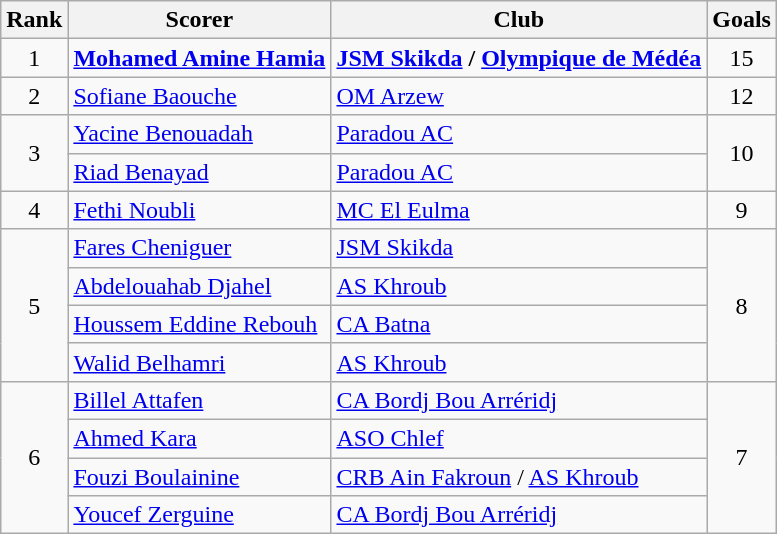<table class="wikitable" style="text-align:center">
<tr>
<th>Rank</th>
<th>Scorer</th>
<th>Club</th>
<th>Goals</th>
</tr>
<tr>
<td>1</td>
<td align=left> <strong><a href='#'>Mohamed Amine Hamia</a></strong></td>
<td><strong><a href='#'>JSM Skikda</a> / <a href='#'>Olympique de Médéa</a></strong></td>
<td>15</td>
</tr>
<tr>
<td>2</td>
<td align="left"> <a href='#'>Sofiane Baouche</a></td>
<td align="left"><a href='#'>OM Arzew</a></td>
<td>12</td>
</tr>
<tr>
<td rowspan="2">3</td>
<td align="left"> <a href='#'>Yacine Benouadah</a></td>
<td align="left"><a href='#'>Paradou AC</a></td>
<td rowspan="2">10</td>
</tr>
<tr>
<td align="left"> <a href='#'>Riad Benayad</a></td>
<td align="left"><a href='#'>Paradou AC</a></td>
</tr>
<tr>
<td>4</td>
<td align="left"> <a href='#'>Fethi Noubli</a></td>
<td align="left"><a href='#'>MC El Eulma</a></td>
<td>9</td>
</tr>
<tr>
<td rowspan="4">5</td>
<td align="left"> <a href='#'>Fares Cheniguer</a></td>
<td align="left"><a href='#'>JSM Skikda</a></td>
<td rowspan="4">8</td>
</tr>
<tr>
<td align="left"> <a href='#'>Abdelouahab Djahel</a></td>
<td align="left"><a href='#'>AS Khroub</a></td>
</tr>
<tr>
<td align="left"> <a href='#'>Houssem Eddine Rebouh</a></td>
<td align="left"><a href='#'>CA Batna</a></td>
</tr>
<tr>
<td align="left"> <a href='#'>Walid Belhamri</a></td>
<td align="left"><a href='#'>AS Khroub</a></td>
</tr>
<tr>
<td rowspan="4">6</td>
<td align="left"> <a href='#'>Billel Attafen</a></td>
<td align="left"><a href='#'>CA Bordj Bou Arréridj</a></td>
<td rowspan="4">7</td>
</tr>
<tr>
<td align="left"> <a href='#'>Ahmed Kara</a></td>
<td align="left"><a href='#'>ASO Chlef</a></td>
</tr>
<tr>
<td align="left"> <a href='#'>Fouzi Boulainine</a></td>
<td align="left"><a href='#'>CRB Ain Fakroun</a> / <a href='#'>AS Khroub</a></td>
</tr>
<tr>
<td align="left"> <a href='#'>Youcef Zerguine</a></td>
<td align="left"><a href='#'>CA Bordj Bou Arréridj</a></td>
</tr>
</table>
